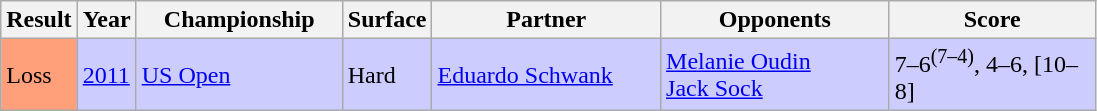<table class="sortable wikitable">
<tr>
<th>Result</th>
<th>Year</th>
<th style="width:130px">Championship</th>
<th>Surface</th>
<th style="width:145px">Partner</th>
<th style="width:145px">Opponents</th>
<th style="width:130px"  class="unsortable">Score</th>
</tr>
<tr bgcolor="CCCCFF">
<td style="background:#ffa07a;">Loss</td>
<td><a href='#'>2011</a></td>
<td><a href='#'>US Open</a></td>
<td>Hard</td>
<td> <a href='#'>Eduardo Schwank</a></td>
<td> <a href='#'>Melanie Oudin</a>  <br>  <a href='#'>Jack Sock</a></td>
<td>7–6<sup>(7–4)</sup>, 4–6, [10–8]</td>
</tr>
</table>
